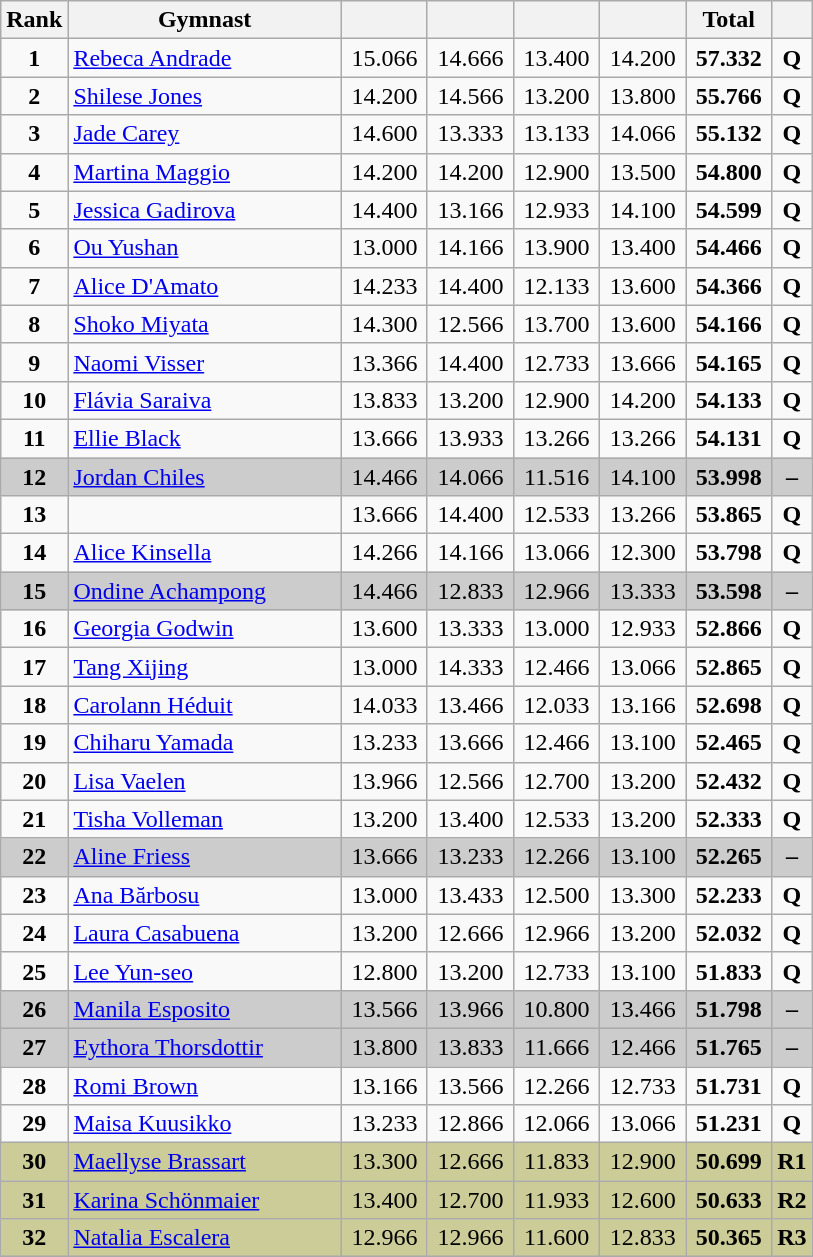<table class="wikitable sortable" style="text-align:center; font-size:100%">
<tr>
<th scope="col" style="width:15px;">Rank</th>
<th scope="col" style="width:175px;">Gymnast</th>
<th scope="col" style="width:50px;"></th>
<th scope="col" style="width:50px;"></th>
<th scope="col" style="width:50px;"></th>
<th scope="col" style="width:50px;"></th>
<th scope="col" style="width:50px;">Total</th>
<th scope="col" style="width:15px;"></th>
</tr>
<tr>
<td scope="row" style="text-align:center;"><strong>1</strong></td>
<td style="text-align:left;"> <a href='#'>Rebeca Andrade</a></td>
<td>15.066</td>
<td>14.666</td>
<td>13.400</td>
<td>14.200</td>
<td><strong>57.332</strong></td>
<td><strong>Q</strong></td>
</tr>
<tr>
<td scope="row" style="text-align:center;"><strong>2</strong></td>
<td style="text-align:left;"> <a href='#'>Shilese Jones</a></td>
<td>14.200</td>
<td>14.566</td>
<td>13.200</td>
<td>13.800</td>
<td><strong>55.766</strong></td>
<td><strong>Q</strong></td>
</tr>
<tr>
<td scope="row" style="text-align:center;"><strong>3</strong></td>
<td style="text-align:left;"> <a href='#'>Jade Carey</a></td>
<td>14.600</td>
<td>13.333</td>
<td>13.133</td>
<td>14.066</td>
<td><strong>55.132</strong></td>
<td><strong>Q</strong></td>
</tr>
<tr>
<td scope="row" style="text-align:center;"><strong>4</strong></td>
<td style="text-align:left;"> <a href='#'>Martina Maggio</a></td>
<td>14.200</td>
<td>14.200</td>
<td>12.900</td>
<td>13.500</td>
<td><strong>54.800</strong></td>
<td><strong>Q</strong></td>
</tr>
<tr>
<td scope="row" style="text-align:center;"><strong>5</strong></td>
<td style="text-align:left;"> <a href='#'>Jessica Gadirova</a></td>
<td>14.400</td>
<td>13.166</td>
<td>12.933</td>
<td>14.100</td>
<td><strong>54.599</strong></td>
<td><strong>Q</strong></td>
</tr>
<tr>
<td scope="row" style="text-align:center;"><strong>6</strong></td>
<td style="text-align:left;"> <a href='#'>Ou Yushan</a></td>
<td>13.000</td>
<td>14.166</td>
<td>13.900</td>
<td>13.400</td>
<td><strong>54.466</strong></td>
<td><strong>Q</strong></td>
</tr>
<tr>
<td scope="row" style="text-align:center;"><strong>7</strong></td>
<td style="text-align:left;"> <a href='#'>Alice D'Amato</a></td>
<td>14.233</td>
<td>14.400</td>
<td>12.133</td>
<td>13.600</td>
<td><strong>54.366</strong></td>
<td><strong>Q</strong></td>
</tr>
<tr>
<td scope="row" style="text-align:center;"><strong>8</strong></td>
<td style="text-align:left;"> <a href='#'>Shoko Miyata</a></td>
<td>14.300</td>
<td>12.566</td>
<td>13.700</td>
<td>13.600</td>
<td><strong>54.166</strong></td>
<td><strong>Q</strong></td>
</tr>
<tr>
<td scope="row" style="text-align:center;"><strong>9</strong></td>
<td style="text-align:left;"> <a href='#'>Naomi Visser</a></td>
<td>13.366</td>
<td>14.400</td>
<td>12.733</td>
<td>13.666</td>
<td><strong>54.165</strong></td>
<td><strong>Q</strong></td>
</tr>
<tr>
<td scope="row" style="text-align:center;"><strong>10</strong></td>
<td style="text-align:left;"> <a href='#'>Flávia Saraiva</a></td>
<td>13.833</td>
<td>13.200</td>
<td>12.900</td>
<td>14.200</td>
<td><strong>54.133</strong></td>
<td><strong>Q</strong></td>
</tr>
<tr>
<td scope="row" style="text-align:center;"><strong>11</strong></td>
<td style="text-align:left;"> <a href='#'>Ellie Black</a></td>
<td>13.666</td>
<td>13.933</td>
<td>13.266</td>
<td>13.266</td>
<td><strong>54.131</strong></td>
<td><strong>Q</strong></td>
</tr>
<tr style="background:#cccccc;">
<td scope="row" style="text-align:center;"><strong>12</strong></td>
<td style="text-align:left;"> <a href='#'>Jordan Chiles</a></td>
<td>14.466</td>
<td>14.066</td>
<td>11.516</td>
<td>14.100</td>
<td><strong>53.998</strong></td>
<td><strong>–</strong></td>
</tr>
<tr>
<td scope="row" style="text-align:center;"><strong>13</strong></td>
<td style="text-align:left;"></td>
<td>13.666</td>
<td>14.400</td>
<td>12.533</td>
<td>13.266</td>
<td><strong>53.865</strong></td>
<td><strong>Q</strong></td>
</tr>
<tr>
<td scope="row" style="text-align:center;"><strong>14</strong></td>
<td style="text-align:left;"> <a href='#'>Alice Kinsella</a></td>
<td>14.266</td>
<td>14.166</td>
<td>13.066</td>
<td>12.300</td>
<td><strong>53.798</strong></td>
<td><strong>Q</strong></td>
</tr>
<tr style="background:#cccccc;">
<td scope="row" style="text-align:center;"><strong>15</strong></td>
<td style="text-align:left;"> <a href='#'>Ondine Achampong</a></td>
<td>14.466</td>
<td>12.833</td>
<td>12.966</td>
<td>13.333</td>
<td><strong>53.598</strong></td>
<td><strong>–</strong></td>
</tr>
<tr>
<td scope="row" style="text-align:center;"><strong>16</strong></td>
<td style="text-align:left;"> <a href='#'>Georgia Godwin</a></td>
<td>13.600</td>
<td>13.333</td>
<td>13.000</td>
<td>12.933</td>
<td><strong>52.866</strong></td>
<td><strong>Q</strong></td>
</tr>
<tr>
<td scope="row" style="text-align:center;"><strong>17</strong></td>
<td style="text-align:left;"> <a href='#'>Tang Xijing</a></td>
<td>13.000</td>
<td>14.333</td>
<td>12.466</td>
<td>13.066</td>
<td><strong>52.865</strong></td>
<td><strong>Q</strong></td>
</tr>
<tr>
<td scope="row" style="text-align:center;"><strong>18</strong></td>
<td style="text-align:left;"> <a href='#'>Carolann Héduit</a></td>
<td>14.033</td>
<td>13.466</td>
<td>12.033</td>
<td>13.166</td>
<td><strong>52.698</strong></td>
<td><strong>Q</strong></td>
</tr>
<tr>
<td scope="row" style="text-align:center;"><strong>19</strong></td>
<td style="text-align:left;"> <a href='#'>Chiharu Yamada</a></td>
<td>13.233</td>
<td>13.666</td>
<td>12.466</td>
<td>13.100</td>
<td><strong>52.465</strong></td>
<td><strong>Q</strong></td>
</tr>
<tr>
<td scope="row" style="text-align:center;"><strong>20</strong></td>
<td style="text-align:left;"> <a href='#'>Lisa Vaelen</a></td>
<td>13.966</td>
<td>12.566</td>
<td>12.700</td>
<td>13.200</td>
<td><strong>52.432</strong></td>
<td><strong>Q</strong></td>
</tr>
<tr>
<td scope="row" style="text-align:center;"><strong>21</strong></td>
<td style="text-align:left;"> <a href='#'>Tisha Volleman</a></td>
<td>13.200</td>
<td>13.400</td>
<td>12.533</td>
<td>13.200</td>
<td><strong>52.333</strong></td>
<td><strong>Q</strong></td>
</tr>
<tr style="background:#cccccc;">
<td scope="row" style="text-align:center;"><strong>22</strong></td>
<td style="text-align:left;"> <a href='#'>Aline Friess</a></td>
<td>13.666</td>
<td>13.233</td>
<td>12.266</td>
<td>13.100</td>
<td><strong>52.265</strong></td>
<td><strong>–</strong></td>
</tr>
<tr>
<td scope="row" style="text-align:center;"><strong>23</strong></td>
<td style="text-align:left;"> <a href='#'>Ana Bărbosu</a></td>
<td>13.000</td>
<td>13.433</td>
<td>12.500</td>
<td>13.300</td>
<td><strong>52.233</strong></td>
<td><strong>Q</strong></td>
</tr>
<tr>
<td scope="row" style="text-align:center;"><strong>24</strong></td>
<td style="text-align:left;"> <a href='#'>Laura Casabuena</a></td>
<td>13.200</td>
<td>12.666</td>
<td>12.966</td>
<td>13.200</td>
<td><strong>52.032</strong></td>
<td><strong>Q</strong></td>
</tr>
<tr>
<td scope="row" style="text-align:center;"><strong>25</strong></td>
<td style="text-align:left;"> <a href='#'>Lee Yun-seo</a></td>
<td>12.800</td>
<td>13.200</td>
<td>12.733</td>
<td>13.100</td>
<td><strong>51.833</strong></td>
<td><strong>Q</strong></td>
</tr>
<tr style="background:#cccccc;">
<td scope="row" style="text-align:center;"><strong>26</strong></td>
<td style="text-align:left;"> <a href='#'>Manila Esposito</a></td>
<td>13.566</td>
<td>13.966</td>
<td>10.800</td>
<td>13.466</td>
<td><strong>51.798</strong></td>
<td><strong>–</strong></td>
</tr>
<tr style="background:#cccccc;">
<td scope="row" style="text-align:center;"><strong>27</strong></td>
<td style="text-align:left;"> <a href='#'>Eythora Thorsdottir</a></td>
<td>13.800</td>
<td>13.833</td>
<td>11.666</td>
<td>12.466</td>
<td><strong>51.765</strong></td>
<td><strong>–</strong></td>
</tr>
<tr>
<td scope="row" style="text-align:center;"><strong>28</strong></td>
<td style="text-align:left;"> <a href='#'>Romi Brown</a></td>
<td>13.166</td>
<td>13.566</td>
<td>12.266</td>
<td>12.733</td>
<td><strong>51.731</strong></td>
<td><strong>Q</strong></td>
</tr>
<tr>
<td scope="row" style="text-align:center;"><strong>29</strong></td>
<td style="text-align:left;"> <a href='#'>Maisa Kuusikko</a></td>
<td>13.233</td>
<td>12.866</td>
<td>12.066</td>
<td>13.066</td>
<td><strong>51.231</strong></td>
<td><strong>Q</strong></td>
</tr>
<tr style="background:#cccc99;">
<td scope="row" style="text-align:center;"><strong>30</strong></td>
<td style="text-align:left;"> <a href='#'>Maellyse Brassart</a></td>
<td>13.300</td>
<td>12.666</td>
<td>11.833</td>
<td>12.900</td>
<td><strong>50.699</strong></td>
<td><strong>R1</strong></td>
</tr>
<tr style="background:#cccc99;">
<td scope="row" style="text-align:center;"><strong>31</strong></td>
<td style="text-align:left;"> <a href='#'>Karina Schönmaier</a></td>
<td>13.400</td>
<td>12.700</td>
<td>11.933</td>
<td>12.600</td>
<td><strong>50.633</strong></td>
<td><strong>R2</strong></td>
</tr>
<tr style="background:#cccc99;">
<td scope="row" style="text-align:center;"><strong>32</strong></td>
<td style="text-align:left;"> <a href='#'>Natalia Escalera</a></td>
<td>12.966</td>
<td>12.966</td>
<td>11.600</td>
<td>12.833</td>
<td><strong>50.365</strong></td>
<td><strong>R3</strong></td>
</tr>
</table>
